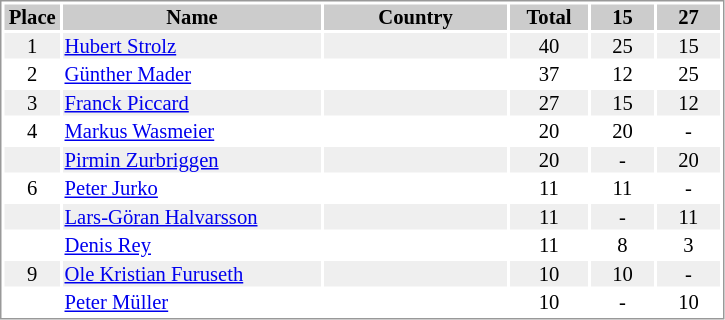<table border="0" style="border: 1px solid #999; background-color:#FFFFFF; text-align:center; font-size:86%; line-height:15px;">
<tr align="center" bgcolor="#CCCCCC">
<th width=35>Place</th>
<th width=170>Name</th>
<th width=120>Country</th>
<th width=50>Total</th>
<th width=40>15</th>
<th width=40>27</th>
</tr>
<tr bgcolor="#EFEFEF">
<td>1</td>
<td align="left"><a href='#'>Hubert Strolz</a></td>
<td align="left"></td>
<td>40</td>
<td>25</td>
<td>15</td>
</tr>
<tr>
<td>2</td>
<td align="left"><a href='#'>Günther Mader</a></td>
<td align="left"></td>
<td>37</td>
<td>12</td>
<td>25</td>
</tr>
<tr bgcolor="#EFEFEF">
<td>3</td>
<td align="left"><a href='#'>Franck Piccard</a></td>
<td align="left"></td>
<td>27</td>
<td>15</td>
<td>12</td>
</tr>
<tr>
<td>4</td>
<td align="left"><a href='#'>Markus Wasmeier</a></td>
<td align="left"></td>
<td>20</td>
<td>20</td>
<td>-</td>
</tr>
<tr bgcolor="#EFEFEF">
<td></td>
<td align="left"><a href='#'>Pirmin Zurbriggen</a></td>
<td align="left"></td>
<td>20</td>
<td>-</td>
<td>20</td>
</tr>
<tr>
<td>6</td>
<td align="left"><a href='#'>Peter Jurko</a></td>
<td align="left"></td>
<td>11</td>
<td>11</td>
<td>-</td>
</tr>
<tr bgcolor="#EFEFEF">
<td></td>
<td align="left"><a href='#'>Lars-Göran Halvarsson</a></td>
<td align="left"></td>
<td>11</td>
<td>-</td>
<td>11</td>
</tr>
<tr>
<td></td>
<td align="left"><a href='#'>Denis Rey</a></td>
<td align="left"></td>
<td>11</td>
<td>8</td>
<td>3</td>
</tr>
<tr bgcolor="#EFEFEF">
<td>9</td>
<td align="left"><a href='#'>Ole Kristian Furuseth</a></td>
<td align="left"></td>
<td>10</td>
<td>10</td>
<td>-</td>
</tr>
<tr>
<td></td>
<td align="left"><a href='#'>Peter Müller</a></td>
<td align="left"></td>
<td>10</td>
<td>-</td>
<td>10</td>
</tr>
</table>
